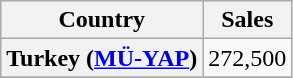<table class="wikitable plainrowheaders">
<tr>
<th scope="col">Country</th>
<th scope="col">Sales</th>
</tr>
<tr>
<th scope="row">Turkey (<a href='#'>MÜ-YAP</a>)</th>
<td>272,500</td>
</tr>
<tr>
</tr>
</table>
